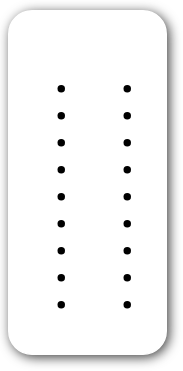<table style=" border-radius:1em; box-shadow: 0.1em 0.1em 0.5em rgba(0,0,0,0.75); background-color: white; border: 1px solid white; margin:10px 0px; padding: 5px;">
<tr style="vertical-align:top;">
<td><br><ul><li></li><li></li><li></li><li></li><li></li><li></li><li></li><li></li><li></li></ul></td>
<td valign="top"><br><ul><li></li><li></li><li></li><li></li><li></li><li></li><li></li><li></li><li></li></ul></td>
<td></td>
</tr>
</table>
